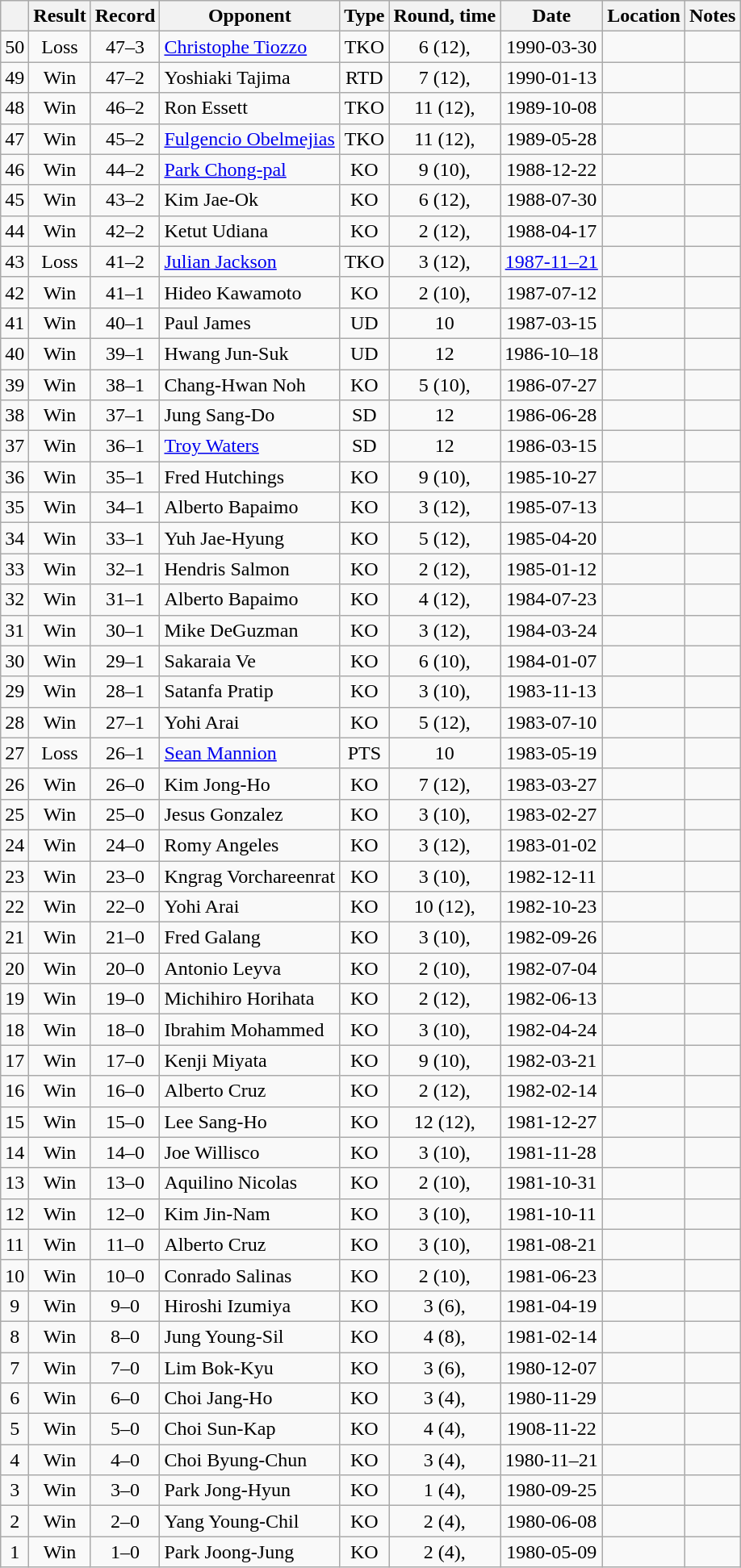<table class=wikitable style=text-align:center>
<tr>
<th></th>
<th>Result</th>
<th>Record</th>
<th>Opponent</th>
<th>Type</th>
<th>Round, time</th>
<th>Date</th>
<th>Location</th>
<th>Notes</th>
</tr>
<tr>
<td>50</td>
<td>Loss</td>
<td>47–3</td>
<td align=left><a href='#'>Christophe Tiozzo</a></td>
<td>TKO</td>
<td>6 (12), </td>
<td>1990-03-30</td>
<td align=left></td>
<td align=left></td>
</tr>
<tr>
<td>49</td>
<td>Win</td>
<td>47–2</td>
<td align=left>Yoshiaki Tajima</td>
<td>RTD</td>
<td>7 (12), </td>
<td>1990-01-13</td>
<td align=left></td>
<td align=left></td>
</tr>
<tr>
<td>48</td>
<td>Win</td>
<td>46–2</td>
<td align=left>Ron Essett</td>
<td>TKO</td>
<td>11 (12), </td>
<td>1989-10-08</td>
<td align=left></td>
<td align=left></td>
</tr>
<tr>
<td>47</td>
<td>Win</td>
<td>45–2</td>
<td align=left><a href='#'>Fulgencio Obelmejias</a></td>
<td>TKO</td>
<td>11 (12), </td>
<td>1989-05-28</td>
<td align=left></td>
<td align=left></td>
</tr>
<tr>
<td>46</td>
<td>Win</td>
<td>44–2</td>
<td align=left><a href='#'>Park Chong-pal</a></td>
<td>KO</td>
<td>9 (10), </td>
<td>1988-12-22</td>
<td align=left></td>
<td align=left></td>
</tr>
<tr>
<td>45</td>
<td>Win</td>
<td>43–2</td>
<td align=left>Kim Jae-Ok</td>
<td>KO</td>
<td>6 (12), </td>
<td>1988-07-30</td>
<td align=left></td>
<td align=left></td>
</tr>
<tr>
<td>44</td>
<td>Win</td>
<td>42–2</td>
<td align=left>Ketut Udiana</td>
<td>KO</td>
<td>2 (12), </td>
<td>1988-04-17</td>
<td align=left></td>
<td align=left></td>
</tr>
<tr>
<td>43</td>
<td>Loss</td>
<td>41–2</td>
<td align=left><a href='#'>Julian Jackson</a></td>
<td>TKO</td>
<td>3 (12), </td>
<td><a href='#'>1987-11–21</a></td>
<td align=left></td>
<td align=left></td>
</tr>
<tr>
<td>42</td>
<td>Win</td>
<td>41–1</td>
<td align=left>Hideo Kawamoto</td>
<td>KO</td>
<td>2 (10), </td>
<td>1987-07-12</td>
<td align=left></td>
<td align=left></td>
</tr>
<tr>
<td>41</td>
<td>Win</td>
<td>40–1</td>
<td align=left>Paul James</td>
<td>UD</td>
<td>10</td>
<td>1987-03-15</td>
<td align=left></td>
<td align=left></td>
</tr>
<tr>
<td>40</td>
<td>Win</td>
<td>39–1</td>
<td align=left>Hwang Jun-Suk</td>
<td>UD</td>
<td>12</td>
<td>1986-10–18</td>
<td align=left></td>
<td align=left></td>
</tr>
<tr>
<td>39</td>
<td>Win</td>
<td>38–1</td>
<td align=left>Chang-Hwan Noh</td>
<td>KO</td>
<td>5 (10), </td>
<td>1986-07-27</td>
<td align=left></td>
<td align=left></td>
</tr>
<tr>
<td>38</td>
<td>Win</td>
<td>37–1</td>
<td align=left>Jung Sang-Do</td>
<td>SD</td>
<td>12</td>
<td>1986-06-28</td>
<td align=left></td>
<td align=left></td>
</tr>
<tr>
<td>37</td>
<td>Win</td>
<td>36–1</td>
<td align=left><a href='#'>Troy Waters</a></td>
<td>SD</td>
<td>12</td>
<td>1986-03-15</td>
<td align=left></td>
<td align=left></td>
</tr>
<tr>
<td>36</td>
<td>Win</td>
<td>35–1</td>
<td align=left>Fred Hutchings</td>
<td>KO</td>
<td>9 (10), </td>
<td>1985-10-27</td>
<td align=left></td>
<td align=left></td>
</tr>
<tr>
<td>35</td>
<td>Win</td>
<td>34–1</td>
<td align=left>Alberto Bapaimo</td>
<td>KO</td>
<td>3 (12), </td>
<td>1985-07-13</td>
<td align=left></td>
<td align=left></td>
</tr>
<tr>
<td>34</td>
<td>Win</td>
<td>33–1</td>
<td align=left>Yuh Jae-Hyung</td>
<td>KO</td>
<td>5 (12), </td>
<td>1985-04-20</td>
<td align=left></td>
<td align=left></td>
</tr>
<tr>
<td>33</td>
<td>Win</td>
<td>32–1</td>
<td align=left>Hendris Salmon</td>
<td>KO</td>
<td>2 (12), </td>
<td>1985-01-12</td>
<td align=left></td>
<td align=left></td>
</tr>
<tr>
<td>32</td>
<td>Win</td>
<td>31–1</td>
<td align=left>Alberto Bapaimo</td>
<td>KO</td>
<td>4 (12), </td>
<td>1984-07-23</td>
<td align=left></td>
<td align=left></td>
</tr>
<tr>
<td>31</td>
<td>Win</td>
<td>30–1</td>
<td align=left>Mike DeGuzman</td>
<td>KO</td>
<td>3 (12), </td>
<td>1984-03-24</td>
<td align=left></td>
<td align=left></td>
</tr>
<tr>
<td>30</td>
<td>Win</td>
<td>29–1</td>
<td align=left>Sakaraia Ve</td>
<td>KO</td>
<td>6 (10), </td>
<td>1984-01-07</td>
<td align=left></td>
<td align=left></td>
</tr>
<tr>
<td>29</td>
<td>Win</td>
<td>28–1</td>
<td align=left>Satanfa Pratip</td>
<td>KO</td>
<td>3 (10), </td>
<td>1983-11-13</td>
<td align=left></td>
<td align=left></td>
</tr>
<tr>
<td>28</td>
<td>Win</td>
<td>27–1</td>
<td align=left>Yohi Arai</td>
<td>KO</td>
<td>5 (12), </td>
<td>1983-07-10</td>
<td align=left></td>
<td align=left></td>
</tr>
<tr>
<td>27</td>
<td>Loss</td>
<td>26–1</td>
<td align=left><a href='#'>Sean Mannion</a></td>
<td>PTS</td>
<td>10</td>
<td>1983-05-19</td>
<td align=left></td>
<td align=left></td>
</tr>
<tr>
<td>26</td>
<td>Win</td>
<td>26–0</td>
<td align=left>Kim Jong-Ho</td>
<td>KO</td>
<td>7 (12), </td>
<td>1983-03-27</td>
<td align=left></td>
<td align=left></td>
</tr>
<tr>
<td>25</td>
<td>Win</td>
<td>25–0</td>
<td align=left>Jesus Gonzalez</td>
<td>KO</td>
<td>3 (10), </td>
<td>1983-02-27</td>
<td align=left></td>
<td align=left></td>
</tr>
<tr>
<td>24</td>
<td>Win</td>
<td>24–0</td>
<td align=left>Romy Angeles</td>
<td>KO</td>
<td>3 (12), </td>
<td>1983-01-02</td>
<td align=left></td>
<td align=left></td>
</tr>
<tr>
<td>23</td>
<td>Win</td>
<td>23–0</td>
<td align=left>Kngrag Vorchareenrat</td>
<td>KO</td>
<td>3 (10), </td>
<td>1982-12-11</td>
<td align=left></td>
<td align=left></td>
</tr>
<tr>
<td>22</td>
<td>Win</td>
<td>22–0</td>
<td align=left>Yohi Arai</td>
<td>KO</td>
<td>10 (12), </td>
<td>1982-10-23</td>
<td align=left></td>
<td align=left></td>
</tr>
<tr>
<td>21</td>
<td>Win</td>
<td>21–0</td>
<td align=left>Fred Galang</td>
<td>KO</td>
<td>3 (10), </td>
<td>1982-09-26</td>
<td align=left></td>
<td align=left></td>
</tr>
<tr>
<td>20</td>
<td>Win</td>
<td>20–0</td>
<td align=left>Antonio Leyva</td>
<td>KO</td>
<td>2 (10), </td>
<td>1982-07-04</td>
<td align=left></td>
<td align=left></td>
</tr>
<tr>
<td>19</td>
<td>Win</td>
<td>19–0</td>
<td align=left>Michihiro Horihata</td>
<td>KO</td>
<td>2 (12), </td>
<td>1982-06-13</td>
<td align=left></td>
<td align=left></td>
</tr>
<tr>
<td>18</td>
<td>Win</td>
<td>18–0</td>
<td align=left>Ibrahim Mohammed</td>
<td>KO</td>
<td>3 (10), </td>
<td>1982-04-24</td>
<td align=left></td>
<td align=left></td>
</tr>
<tr>
<td>17</td>
<td>Win</td>
<td>17–0</td>
<td align=left>Kenji Miyata</td>
<td>KO</td>
<td>9 (10), </td>
<td>1982-03-21</td>
<td align=left></td>
<td align=left></td>
</tr>
<tr>
<td>16</td>
<td>Win</td>
<td>16–0</td>
<td align=left>Alberto Cruz</td>
<td>KO</td>
<td>2 (12), </td>
<td>1982-02-14</td>
<td align=left></td>
<td align=left></td>
</tr>
<tr>
<td>15</td>
<td>Win</td>
<td>15–0</td>
<td align=left>Lee Sang-Ho</td>
<td>KO</td>
<td>12 (12), </td>
<td>1981-12-27</td>
<td align=left></td>
<td align=left></td>
</tr>
<tr>
<td>14</td>
<td>Win</td>
<td>14–0</td>
<td align=left>Joe Willisco</td>
<td>KO</td>
<td>3 (10), </td>
<td>1981-11-28</td>
<td align=left></td>
<td align=left></td>
</tr>
<tr>
<td>13</td>
<td>Win</td>
<td>13–0</td>
<td align=left>Aquilino Nicolas</td>
<td>KO</td>
<td>2 (10), </td>
<td>1981-10-31</td>
<td align=left></td>
<td align=left></td>
</tr>
<tr>
<td>12</td>
<td>Win</td>
<td>12–0</td>
<td align=left>Kim Jin-Nam</td>
<td>KO</td>
<td>3 (10), </td>
<td>1981-10-11</td>
<td align=left></td>
<td align=left></td>
</tr>
<tr>
<td>11</td>
<td>Win</td>
<td>11–0</td>
<td align=left>Alberto Cruz</td>
<td>KO</td>
<td>3 (10), </td>
<td>1981-08-21</td>
<td align=left></td>
<td align=left></td>
</tr>
<tr>
<td>10</td>
<td>Win</td>
<td>10–0</td>
<td align=left>Conrado Salinas</td>
<td>KO</td>
<td>2 (10), </td>
<td>1981-06-23</td>
<td align=left></td>
<td align=left></td>
</tr>
<tr>
<td>9</td>
<td>Win</td>
<td>9–0</td>
<td align=left>Hiroshi Izumiya</td>
<td>KO</td>
<td>3 (6), </td>
<td>1981-04-19</td>
<td align=left></td>
<td align=left></td>
</tr>
<tr>
<td>8</td>
<td>Win</td>
<td>8–0</td>
<td align=left>Jung Young-Sil</td>
<td>KO</td>
<td>4 (8), </td>
<td>1981-02-14</td>
<td align=left></td>
<td align=left></td>
</tr>
<tr>
<td>7</td>
<td>Win</td>
<td>7–0</td>
<td align=left>Lim Bok-Kyu</td>
<td>KO</td>
<td>3 (6), </td>
<td>1980-12-07</td>
<td align=left></td>
<td align=left></td>
</tr>
<tr>
<td>6</td>
<td>Win</td>
<td>6–0</td>
<td align=left>Choi Jang-Ho</td>
<td>KO</td>
<td>3 (4), </td>
<td>1980-11-29</td>
<td align=left></td>
<td align=left></td>
</tr>
<tr>
<td>5</td>
<td>Win</td>
<td>5–0</td>
<td align=left>Choi Sun-Kap</td>
<td>KO</td>
<td>4 (4), </td>
<td>1908-11-22</td>
<td align=left></td>
<td align=left></td>
</tr>
<tr>
<td>4</td>
<td>Win</td>
<td>4–0</td>
<td align=left>Choi Byung-Chun</td>
<td>KO</td>
<td>3 (4), </td>
<td>1980-11–21</td>
<td align=left></td>
<td align=left></td>
</tr>
<tr>
<td>3</td>
<td>Win</td>
<td>3–0</td>
<td align=left>Park Jong-Hyun</td>
<td>KO</td>
<td>1 (4), </td>
<td>1980-09-25</td>
<td align=left></td>
<td align=left></td>
</tr>
<tr>
<td>2</td>
<td>Win</td>
<td>2–0</td>
<td align=left>Yang Young-Chil</td>
<td>KO</td>
<td>2 (4), </td>
<td>1980-06-08</td>
<td align=left></td>
<td align=left></td>
</tr>
<tr>
<td>1</td>
<td>Win</td>
<td>1–0</td>
<td align=left>Park Joong-Jung</td>
<td>KO</td>
<td>2 (4), </td>
<td>1980-05-09</td>
<td align=left></td>
<td align=left></td>
</tr>
</table>
